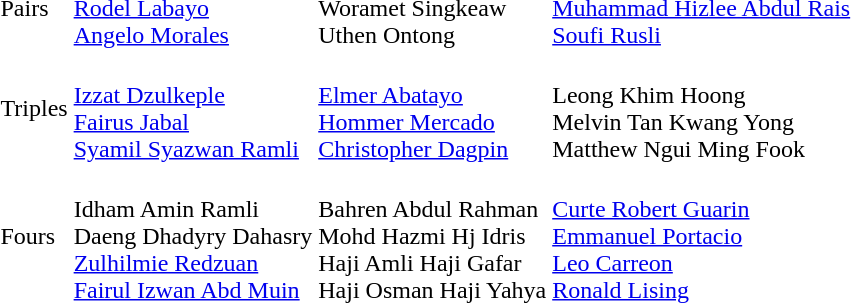<table>
<tr>
<td>Pairs</td>
<td><br><a href='#'>Rodel Labayo</a><br><a href='#'>Angelo Morales</a></td>
<td><br>Woramet Singkeaw<br>Uthen Ontong</td>
<td><br><a href='#'>Muhammad Hizlee Abdul Rais</a><br><a href='#'>Soufi Rusli</a></td>
</tr>
<tr>
<td>Triples</td>
<td nowrap=true><br><a href='#'>Izzat Dzulkeple</a><br><a href='#'>Fairus Jabal</a><br><a href='#'>Syamil Syazwan Ramli</a></td>
<td><br><a href='#'>Elmer Abatayo</a><br><a href='#'>Hommer Mercado</a><br><a href='#'>Christopher Dagpin</a></td>
<td><br>Leong Khim Hoong<br>Melvin Tan Kwang Yong<br>Matthew Ngui Ming Fook</td>
</tr>
<tr>
<td>Fours</td>
<td><br>Idham Amin Ramli<br>Daeng Dhadyry Dahasry<br><a href='#'>Zulhilmie Redzuan</a><br><a href='#'>Fairul Izwan Abd Muin</a></td>
<td><br>Bahren Abdul Rahman<br>Mohd Hazmi Hj Idris<br>Haji Amli Haji Gafar<br>Haji Osman Haji Yahya</td>
<td><br><a href='#'>Curte Robert Guarin</a><br><a href='#'>Emmanuel Portacio</a><br><a href='#'>Leo Carreon</a><br><a href='#'>Ronald Lising</a></td>
</tr>
</table>
